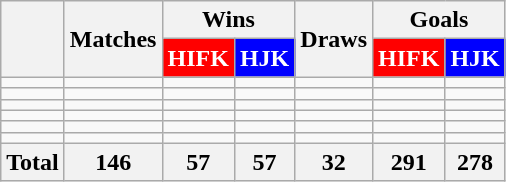<table class="wikitable">
<tr>
<th rowspan="2"></th>
<th rowspan="2">Matches</th>
<th colspan="2">Wins</th>
<th rowspan="2">Draws</th>
<th colspan="2">Goals</th>
</tr>
<tr>
<td style="background:red; text-align:center;color:white"><strong>HIFK</strong></td>
<td style="background:blue; text-align:center;color:white"><strong>HJK</strong></td>
<td style="background:red; text-align:center;color:white"><strong>HIFK</strong></td>
<td style="background:blue; text-align:center;color:white"><strong>HJK</strong></td>
</tr>
<tr>
<td></td>
<td></td>
<td></td>
<td></td>
<td></td>
<td></td>
<td></td>
</tr>
<tr>
<td></td>
<td></td>
<td></td>
<td></td>
<td></td>
<td></td>
<td></td>
</tr>
<tr>
<td></td>
<td></td>
<td></td>
<td></td>
<td></td>
<td></td>
<td></td>
</tr>
<tr>
<td></td>
<td></td>
<td></td>
<td></td>
<td></td>
<td></td>
<td></td>
</tr>
<tr>
<td></td>
<td></td>
<td></td>
<td></td>
<td></td>
<td></td>
<td></td>
</tr>
<tr>
<td></td>
<td></td>
<td></td>
<td></td>
<td></td>
<td></td>
<td></td>
</tr>
<tr>
<th><strong>Total</strong></th>
<th>146</th>
<th><strong>57</strong></th>
<th>57</th>
<th><strong>32</strong></th>
<th>291</th>
<th>278</th>
</tr>
</table>
